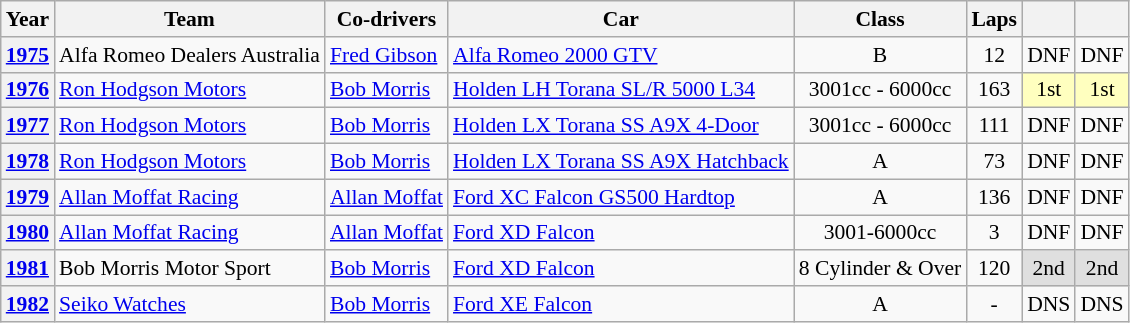<table class="wikitable" style="font-size:90%">
<tr>
<th>Year</th>
<th>Team</th>
<th>Co-drivers</th>
<th>Car</th>
<th>Class</th>
<th>Laps</th>
<th></th>
<th></th>
</tr>
<tr align="center">
<th><a href='#'>1975</a></th>
<td align="left"> Alfa Romeo Dealers Australia</td>
<td align="left"> <a href='#'>Fred Gibson</a></td>
<td align="left"><a href='#'>Alfa Romeo 2000 GTV</a></td>
<td>B</td>
<td>12</td>
<td>DNF</td>
<td>DNF</td>
</tr>
<tr align="center">
<th><a href='#'>1976</a></th>
<td align="left"> <a href='#'>Ron Hodgson Motors</a></td>
<td align="left"> <a href='#'>Bob Morris</a></td>
<td align="left"><a href='#'>Holden LH Torana SL/R 5000 L34</a></td>
<td>3001cc - 6000cc</td>
<td>163</td>
<td style="background:#ffffbf;">1st</td>
<td style="background:#ffffbf;">1st</td>
</tr>
<tr align="center">
<th><a href='#'>1977</a></th>
<td align="left"> <a href='#'>Ron Hodgson Motors</a></td>
<td align="left"> <a href='#'>Bob Morris</a></td>
<td align="left"><a href='#'>Holden LX Torana SS A9X 4-Door</a></td>
<td>3001cc - 6000cc</td>
<td>111</td>
<td>DNF</td>
<td>DNF</td>
</tr>
<tr align="center">
<th><a href='#'>1978</a></th>
<td align="left"> <a href='#'>Ron Hodgson Motors</a></td>
<td align="left"> <a href='#'>Bob Morris</a></td>
<td align="left"><a href='#'>Holden LX Torana SS A9X Hatchback</a></td>
<td>A</td>
<td>73</td>
<td>DNF</td>
<td>DNF</td>
</tr>
<tr align="center">
<th><a href='#'>1979</a></th>
<td align="left"> <a href='#'>Allan Moffat Racing</a></td>
<td align="left"> <a href='#'>Allan Moffat</a></td>
<td align="left"><a href='#'>Ford XC Falcon GS500 Hardtop</a></td>
<td>A</td>
<td>136</td>
<td>DNF</td>
<td>DNF</td>
</tr>
<tr align="center">
<th><a href='#'>1980</a></th>
<td align="left"> <a href='#'>Allan Moffat Racing</a></td>
<td align="left"> <a href='#'>Allan Moffat</a></td>
<td align="left"><a href='#'>Ford XD Falcon</a></td>
<td>3001-6000cc</td>
<td>3</td>
<td>DNF</td>
<td>DNF</td>
</tr>
<tr align="center">
<th><a href='#'>1981</a></th>
<td align="left"> Bob Morris Motor Sport</td>
<td align="left"> <a href='#'>Bob Morris</a></td>
<td align="left"><a href='#'>Ford XD Falcon</a></td>
<td>8 Cylinder & Over</td>
<td>120</td>
<td style="background:#dfdfdf;">2nd</td>
<td style="background:#dfdfdf;">2nd</td>
</tr>
<tr align="center">
<th><a href='#'>1982</a></th>
<td align="left"> <a href='#'>Seiko Watches</a></td>
<td align="left"> <a href='#'>Bob Morris</a></td>
<td align="left"><a href='#'>Ford XE Falcon</a></td>
<td>A</td>
<td>-</td>
<td>DNS</td>
<td>DNS</td>
</tr>
</table>
